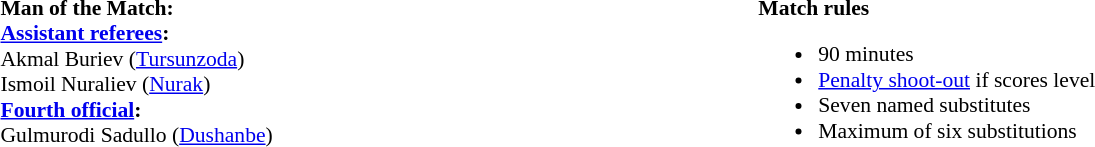<table style="width:100%;font-size:90%">
<tr>
<td style="width:40%;vertical-align:top"><br><strong>Man of the Match:</strong><br><strong><a href='#'>Assistant referees</a>:</strong>
<br> Akmal Buriev (<a href='#'>Tursunzoda</a>)
<br>Ismoil Nuraliev (<a href='#'>Nurak</a>)
<br><strong><a href='#'>Fourth official</a>:</strong>
<br>Gulmurodi Sadullo (<a href='#'>Dushanbe</a>)</td>
<td style="width:60%;vertical-align:top"><br><strong>Match rules</strong><ul><li>90 minutes</li><li><a href='#'>Penalty shoot-out</a> if scores level</li><li>Seven named substitutes</li><li>Maximum of six substitutions</li></ul></td>
</tr>
</table>
